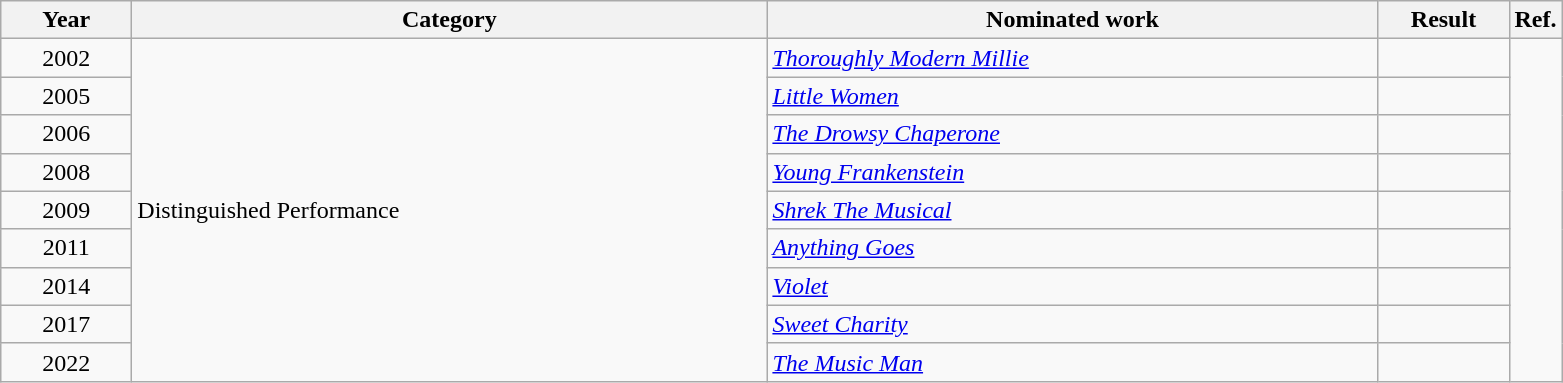<table class=wikitable>
<tr>
<th scope="col" style="width:5em;">Year</th>
<th scope="col" style="width:26em;">Category</th>
<th scope="col" style="width:25em;">Nominated work</th>
<th scope="col" style="width:5em;">Result</th>
<th>Ref.</th>
</tr>
<tr>
<td style="text-align:center;">2002</td>
<td rowspan=9>Distinguished Performance</td>
<td><em><a href='#'>Thoroughly Modern Millie</a></em></td>
<td></td>
</tr>
<tr>
<td style="text-align:center;">2005</td>
<td><em><a href='#'>Little Women</a></em></td>
<td></td>
</tr>
<tr>
<td style="text-align:center;">2006</td>
<td><em><a href='#'>The Drowsy Chaperone</a></em></td>
<td></td>
</tr>
<tr>
<td style="text-align:center;">2008</td>
<td><em><a href='#'>Young Frankenstein</a></em></td>
<td></td>
</tr>
<tr>
<td style="text-align:center;">2009</td>
<td><em><a href='#'>Shrek The Musical</a></em></td>
<td></td>
</tr>
<tr>
<td style="text-align:center;">2011</td>
<td><em><a href='#'>Anything Goes</a></em></td>
<td></td>
</tr>
<tr>
<td style="text-align:center;">2014</td>
<td><em><a href='#'>Violet</a></em></td>
<td></td>
</tr>
<tr>
<td style="text-align:center;">2017</td>
<td><em><a href='#'>Sweet Charity</a></em></td>
<td></td>
</tr>
<tr>
<td style="text-align:center;">2022</td>
<td><em><a href='#'>The Music Man</a></em></td>
<td></td>
</tr>
</table>
